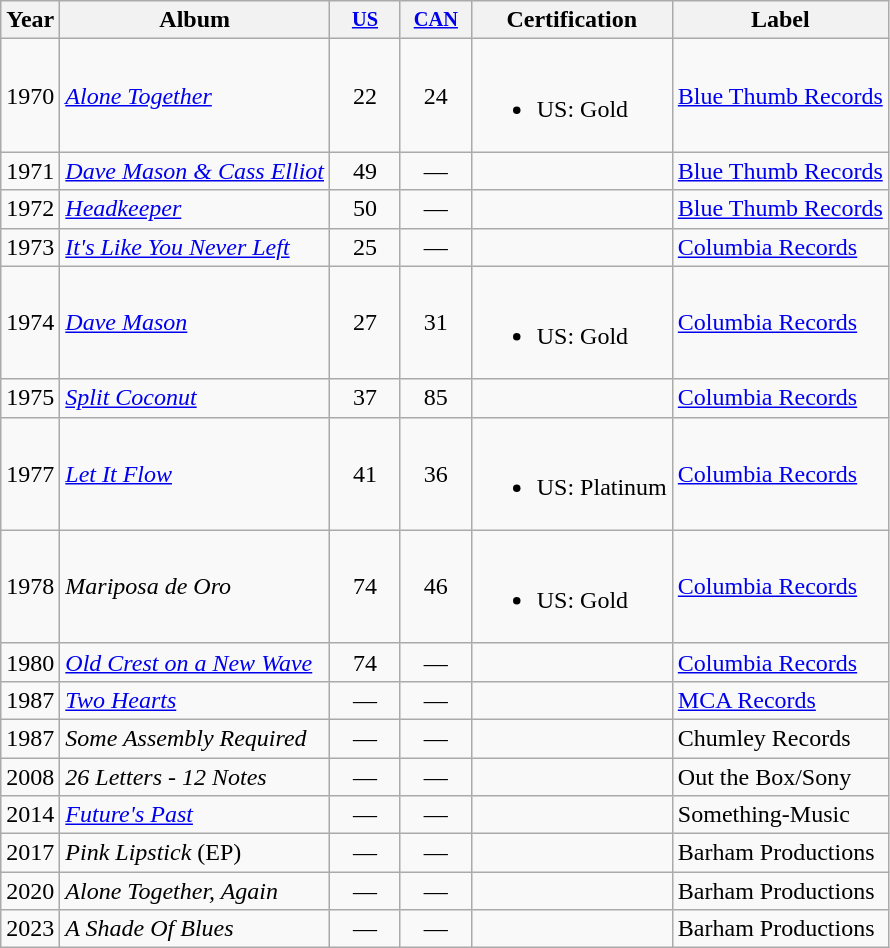<table class="wikitable">
<tr>
<th scope="col">Year</th>
<th scope="col">Album</th>
<th style="width:3em;font-size:85%"><a href='#'>US</a></th>
<th style="width:3em;font-size:85%"><a href='#'>CAN</a></th>
<th scope="col">Certification</th>
<th scope="col">Label</th>
</tr>
<tr>
<td>1970</td>
<td><em><a href='#'>Alone Together</a></em></td>
<td align="center">22</td>
<td align="center">24</td>
<td><br><ul><li>US: Gold</li></ul></td>
<td><a href='#'>Blue Thumb Records</a></td>
</tr>
<tr>
<td>1971</td>
<td><em><a href='#'>Dave Mason & Cass Elliot</a></em></td>
<td align="center">49</td>
<td align="center">—</td>
<td></td>
<td><a href='#'>Blue Thumb Records</a></td>
</tr>
<tr>
<td>1972</td>
<td><em><a href='#'>Headkeeper</a></em></td>
<td align="center">50</td>
<td align="center">—</td>
<td></td>
<td><a href='#'>Blue Thumb Records</a></td>
</tr>
<tr>
<td>1973</td>
<td><em><a href='#'>It's Like You Never Left</a></em></td>
<td align="center">25</td>
<td align="center">—</td>
<td></td>
<td><a href='#'>Columbia Records</a></td>
</tr>
<tr>
<td>1974</td>
<td><em><a href='#'>Dave Mason</a></em></td>
<td align="center">27</td>
<td align="center">31</td>
<td><br><ul><li>US: Gold</li></ul></td>
<td><a href='#'>Columbia Records</a></td>
</tr>
<tr>
<td>1975</td>
<td><em><a href='#'>Split Coconut</a></em></td>
<td align="center">37</td>
<td align="center">85</td>
<td></td>
<td><a href='#'>Columbia Records</a></td>
</tr>
<tr>
<td>1977</td>
<td><em><a href='#'>Let It Flow</a></em></td>
<td align="center">41</td>
<td align="center">36</td>
<td><br><ul><li>US: Platinum</li></ul></td>
<td><a href='#'>Columbia Records</a></td>
</tr>
<tr>
<td>1978</td>
<td><em>Mariposa de Oro</em></td>
<td align="center">74</td>
<td align="center">46</td>
<td><br><ul><li>US: Gold</li></ul></td>
<td><a href='#'>Columbia Records</a></td>
</tr>
<tr>
<td>1980</td>
<td><em><a href='#'>Old Crest on a New Wave</a></em></td>
<td align="center">74</td>
<td align="center">—</td>
<td></td>
<td><a href='#'>Columbia Records</a></td>
</tr>
<tr>
<td>1987</td>
<td><em><a href='#'>Two Hearts</a></em></td>
<td align="center">—</td>
<td align="center">—</td>
<td></td>
<td><a href='#'>MCA Records</a></td>
</tr>
<tr>
<td>1987</td>
<td><em>Some Assembly Required</em></td>
<td align="center">—</td>
<td align="center">—</td>
<td></td>
<td>Chumley Records</td>
</tr>
<tr>
<td>2008</td>
<td><em>26 Letters - 12 Notes</em></td>
<td align="center">—</td>
<td align="center">—</td>
<td></td>
<td>Out the Box/Sony</td>
</tr>
<tr>
<td>2014</td>
<td><em><a href='#'>Future's Past</a></em></td>
<td align="center">—</td>
<td align="center">—</td>
<td></td>
<td>Something-Music</td>
</tr>
<tr>
<td>2017</td>
<td><em>Pink Lipstick</em> (EP)</td>
<td align="center">—</td>
<td align="center">—</td>
<td></td>
<td>Barham Productions</td>
</tr>
<tr>
<td>2020</td>
<td><em>Alone Together, Again</em></td>
<td align="center">—</td>
<td align="center">—</td>
<td></td>
<td>Barham Productions</td>
</tr>
<tr>
<td>2023</td>
<td><em>A Shade Of Blues</em></td>
<td align="center">—</td>
<td align="center">—</td>
<td></td>
<td>Barham Productions</td>
</tr>
</table>
